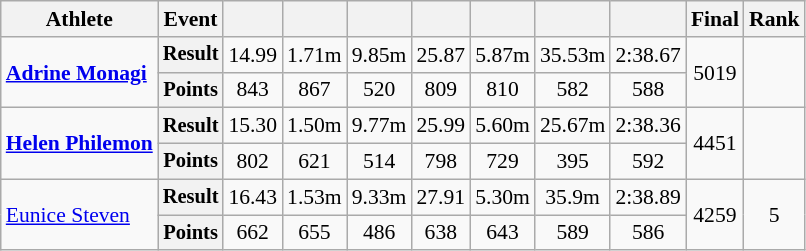<table class="wikitable" style="font-size:90%">
<tr>
<th>Athlete</th>
<th>Event</th>
<th></th>
<th></th>
<th></th>
<th></th>
<th></th>
<th></th>
<th></th>
<th>Final</th>
<th>Rank</th>
</tr>
<tr style=text-align:center>
<td rowspan=2 style=text-align:left><strong><a href='#'>Adrine Monagi</a></strong></td>
<th style="font-size:95%">Result</th>
<td>14.99</td>
<td>1.71m</td>
<td>9.85m</td>
<td>25.87</td>
<td>5.87m</td>
<td>35.53m</td>
<td>2:38.67</td>
<td rowspan=2>5019</td>
<td rowspan=2></td>
</tr>
<tr style=text-align:center>
<th style="font-size:95%">Points</th>
<td>843</td>
<td>867</td>
<td>520</td>
<td>809</td>
<td>810</td>
<td>582</td>
<td>588</td>
</tr>
<tr style=text-align:center>
<td rowspan=2 style=text-align:left><strong><a href='#'>Helen Philemon</a></strong></td>
<th style="font-size:95%">Result</th>
<td>15.30</td>
<td>1.50m</td>
<td>9.77m</td>
<td>25.99</td>
<td>5.60m</td>
<td>25.67m</td>
<td>2:38.36</td>
<td rowspan=2>4451</td>
<td rowspan=2></td>
</tr>
<tr style=text-align:center>
<th style="font-size:95%">Points</th>
<td>802</td>
<td>621</td>
<td>514</td>
<td>798</td>
<td>729</td>
<td>395</td>
<td>592</td>
</tr>
<tr style=text-align:center>
<td rowspan=2 style=text-align:left><a href='#'>Eunice Steven</a></td>
<th style="font-size:95%">Result</th>
<td>16.43</td>
<td>1.53m</td>
<td>9.33m</td>
<td>27.91</td>
<td>5.30m</td>
<td>35.9m</td>
<td>2:38.89</td>
<td rowspan=2>4259</td>
<td rowspan=2>5</td>
</tr>
<tr style=text-align:center>
<th style="font-size:95%">Points</th>
<td>662</td>
<td>655</td>
<td>486</td>
<td>638</td>
<td>643</td>
<td>589</td>
<td>586</td>
</tr>
</table>
